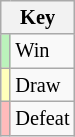<table class="wikitable" style="font-size: 85%">
<tr>
<th colspan="2">Key</th>
</tr>
<tr>
<td bgcolor=#BBF3BB></td>
<td>Win</td>
</tr>
<tr>
<td bgcolor=#FFFFBB></td>
<td>Draw</td>
</tr>
<tr>
<td bgcolor=#FFBBBB></td>
<td>Defeat</td>
</tr>
</table>
